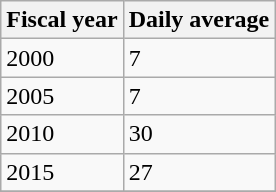<table class="wikitable">
<tr>
<th>Fiscal year</th>
<th>Daily average</th>
</tr>
<tr>
<td>2000</td>
<td>7</td>
</tr>
<tr>
<td>2005</td>
<td>7</td>
</tr>
<tr>
<td>2010</td>
<td>30</td>
</tr>
<tr>
<td>2015</td>
<td>27</td>
</tr>
<tr>
</tr>
</table>
